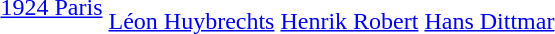<table>
<tr>
<td><a href='#'> 1924 Paris</a> <br></td>
<td><br><a href='#'>Léon Huybrechts</a></td>
<td><br><a href='#'>Henrik Robert</a></td>
<td><br><a href='#'>Hans Dittmar</a></td>
</tr>
</table>
